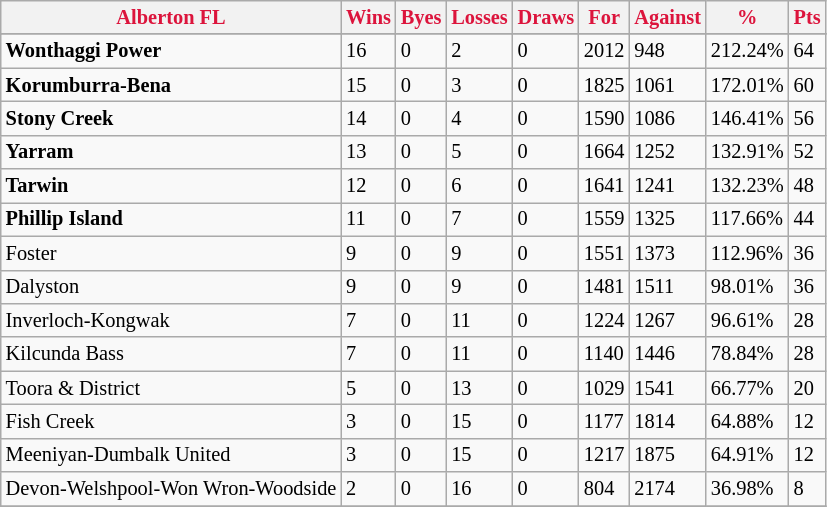<table style="font-size: 85%; text-align: left;" class="wikitable">
<tr>
<th style="color:crimson">Alberton FL</th>
<th style="color:crimson">Wins</th>
<th style="color:crimson">Byes</th>
<th style="color:crimson">Losses</th>
<th style="color:crimson">Draws</th>
<th style="color:crimson">For</th>
<th style="color:crimson">Against</th>
<th style="color:crimson">%</th>
<th style="color:crimson">Pts</th>
</tr>
<tr>
</tr>
<tr>
</tr>
<tr>
<td><strong> Wonthaggi Power </strong></td>
<td>16</td>
<td>0</td>
<td>2</td>
<td>0</td>
<td>2012</td>
<td>948</td>
<td>212.24%</td>
<td>64</td>
</tr>
<tr>
<td><strong> Korumburra-Bena </strong></td>
<td>15</td>
<td>0</td>
<td>3</td>
<td>0</td>
<td>1825</td>
<td>1061</td>
<td>172.01%</td>
<td>60</td>
</tr>
<tr>
<td><strong> Stony Creek </strong></td>
<td>14</td>
<td>0</td>
<td>4</td>
<td>0</td>
<td>1590</td>
<td>1086</td>
<td>146.41%</td>
<td>56</td>
</tr>
<tr>
<td><strong> Yarram </strong></td>
<td>13</td>
<td>0</td>
<td>5</td>
<td>0</td>
<td>1664</td>
<td>1252</td>
<td>132.91%</td>
<td>52</td>
</tr>
<tr>
<td><strong> Tarwin </strong></td>
<td>12</td>
<td>0</td>
<td>6</td>
<td>0</td>
<td>1641</td>
<td>1241</td>
<td>132.23%</td>
<td>48</td>
</tr>
<tr>
<td><strong> Phillip Island</strong></td>
<td>11</td>
<td>0</td>
<td>7</td>
<td>0</td>
<td>1559</td>
<td>1325</td>
<td>117.66%</td>
<td>44</td>
</tr>
<tr>
<td>Foster</td>
<td>9</td>
<td>0</td>
<td>9</td>
<td>0</td>
<td>1551</td>
<td>1373</td>
<td>112.96%</td>
<td>36</td>
</tr>
<tr>
<td>Dalyston</td>
<td>9</td>
<td>0</td>
<td>9</td>
<td>0</td>
<td>1481</td>
<td>1511</td>
<td>98.01%</td>
<td>36</td>
</tr>
<tr>
<td>Inverloch-Kongwak</td>
<td>7</td>
<td>0</td>
<td>11</td>
<td>0</td>
<td>1224</td>
<td>1267</td>
<td>96.61%</td>
<td>28</td>
</tr>
<tr>
<td>Kilcunda Bass</td>
<td>7</td>
<td>0</td>
<td>11</td>
<td>0</td>
<td>1140</td>
<td>1446</td>
<td>78.84%</td>
<td>28</td>
</tr>
<tr>
<td>Toora & District</td>
<td>5</td>
<td>0</td>
<td>13</td>
<td>0</td>
<td>1029</td>
<td>1541</td>
<td>66.77%</td>
<td>20</td>
</tr>
<tr>
<td>Fish Creek</td>
<td>3</td>
<td>0</td>
<td>15</td>
<td>0</td>
<td>1177</td>
<td>1814</td>
<td>64.88%</td>
<td>12</td>
</tr>
<tr>
<td>Meeniyan-Dumbalk United</td>
<td>3</td>
<td>0</td>
<td>15</td>
<td>0</td>
<td>1217</td>
<td>1875</td>
<td>64.91%</td>
<td>12</td>
</tr>
<tr>
<td>Devon-Welshpool-Won Wron-Woodside</td>
<td>2</td>
<td>0</td>
<td>16</td>
<td>0</td>
<td>804</td>
<td>2174</td>
<td>36.98%</td>
<td>8</td>
</tr>
<tr>
</tr>
</table>
